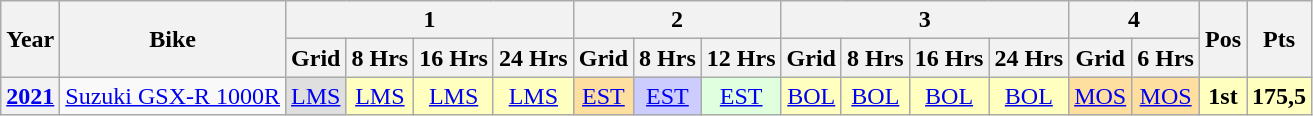<table class="wikitable" style="text-align:center">
<tr>
<th rowspan=2>Year</th>
<th rowspan=2>Bike</th>
<th colspan=4>1</th>
<th colspan=3>2</th>
<th colspan=4>3</th>
<th colspan=2>4</th>
<th rowspan=2>Pos</th>
<th rowspan=2>Pts</th>
</tr>
<tr>
<th>Grid</th>
<th>8 Hrs</th>
<th>16 Hrs</th>
<th>24 Hrs</th>
<th>Grid</th>
<th>8 Hrs</th>
<th>12 Hrs</th>
<th>Grid</th>
<th>8 Hrs</th>
<th>16 Hrs</th>
<th>24 Hrs</th>
<th>Grid</th>
<th>6 Hrs</th>
</tr>
<tr>
<th><a href='#'>2021</a></th>
<td><a href='#'>Suzuki GSX-R 1000R</a></td>
<td style="background:#dfdfdf;"><a href='#'>LMS</a><br></td>
<td style="background:#FFFFBF;"><a href='#'>LMS</a><br></td>
<td style="background:#FFFFBF;"><a href='#'>LMS</a><br></td>
<td style="background:#FFFFBF;"><a href='#'>LMS</a><br></td>
<td style="background:#ffdf9f;"><a href='#'>EST</a><br></td>
<td style="background:#ccccff;"><a href='#'>EST</a><br></td>
<td style="background:#dfffdf;"><a href='#'>EST</a><br></td>
<td style="background:#FFFFBF;"><a href='#'>BOL</a><br></td>
<td style="background:#FFFFBF;"><a href='#'>BOL</a><br></td>
<td style="background:#FFFFBF;"><a href='#'>BOL</a><br></td>
<td style="background:#FFFFBF;"><a href='#'>BOL</a><br></td>
<td style="background:#ffdf9f;"><a href='#'>MOS</a><br></td>
<td style="background:#ffdf9f;"><a href='#'>MOS</a><br></td>
<th style="background:#FFFFBF;">1st</th>
<th style="background:#FFFFBF;">175,5</th>
</tr>
</table>
